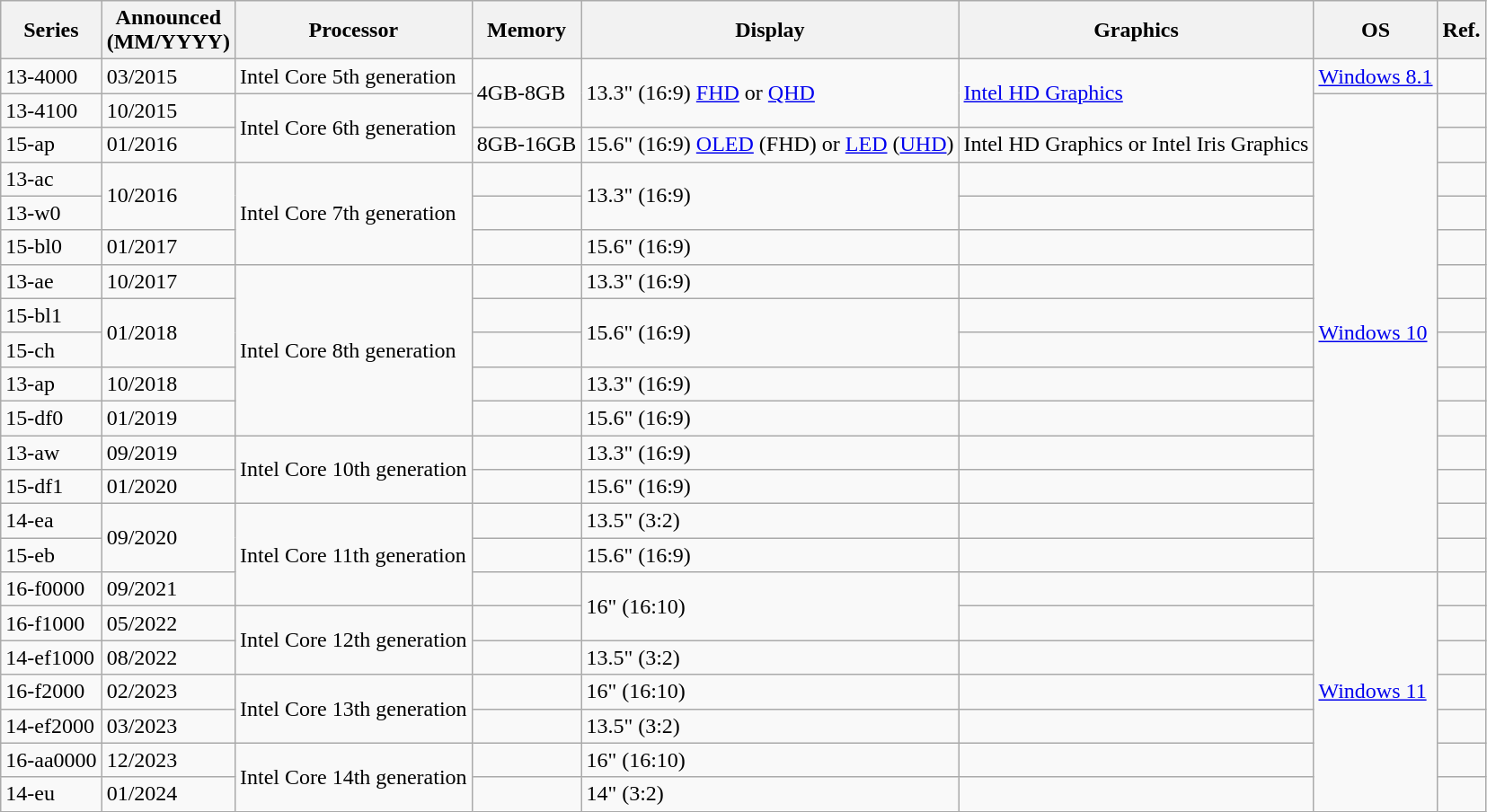<table class="wikitable">
<tr>
<th>Series</th>
<th>Announced<br>(MM/YYYY)</th>
<th>Processor</th>
<th>Memory</th>
<th>Display</th>
<th>Graphics</th>
<th>OS</th>
<th>Ref.</th>
</tr>
<tr>
<td>13-4000</td>
<td>03/2015</td>
<td>Intel Core 5th generation</td>
<td rowspan="2">4GB-8GB</td>
<td rowspan="2">13.3" (16:9) <a href='#'>FHD</a> or <a href='#'>QHD</a></td>
<td rowspan="2"><a href='#'>Intel HD Graphics</a></td>
<td><a href='#'>Windows 8.1</a></td>
<td></td>
</tr>
<tr>
<td>13-4100</td>
<td>10/2015</td>
<td rowspan="2">Intel Core 6th generation</td>
<td rowspan="14"><a href='#'>Windows 10</a></td>
<td></td>
</tr>
<tr>
<td>15-ap</td>
<td>01/2016</td>
<td>8GB-16GB</td>
<td>15.6" (16:9) <a href='#'>OLED</a> (FHD) or <a href='#'>LED</a> (<a href='#'>UHD</a>)</td>
<td>Intel HD Graphics or Intel Iris Graphics</td>
<td></td>
</tr>
<tr>
<td>13-ac</td>
<td rowspan="2">10/2016</td>
<td rowspan="3">Intel Core 7th generation</td>
<td></td>
<td rowspan="2">13.3" (16:9)</td>
<td></td>
<td></td>
</tr>
<tr>
<td>13-w0</td>
<td></td>
<td></td>
<td></td>
</tr>
<tr>
<td>15-bl0</td>
<td>01/2017</td>
<td></td>
<td>15.6" (16:9)</td>
<td></td>
<td></td>
</tr>
<tr>
<td>13-ae</td>
<td>10/2017</td>
<td rowspan="5">Intel Core 8th generation</td>
<td></td>
<td>13.3" (16:9)</td>
<td></td>
<td></td>
</tr>
<tr>
<td>15-bl1</td>
<td rowspan="2">01/2018</td>
<td></td>
<td rowspan="2">15.6" (16:9)</td>
<td></td>
<td></td>
</tr>
<tr>
<td>15-ch</td>
<td></td>
<td></td>
<td></td>
</tr>
<tr>
<td>13-ap</td>
<td>10/2018</td>
<td></td>
<td>13.3" (16:9)</td>
<td></td>
<td></td>
</tr>
<tr>
<td>15-df0</td>
<td>01/2019</td>
<td></td>
<td>15.6" (16:9)</td>
<td></td>
<td></td>
</tr>
<tr>
<td>13-aw</td>
<td>09/2019</td>
<td rowspan="2">Intel Core 10th generation</td>
<td></td>
<td>13.3" (16:9)</td>
<td></td>
<td></td>
</tr>
<tr>
<td>15-df1</td>
<td>01/2020</td>
<td></td>
<td>15.6" (16:9)</td>
<td></td>
<td></td>
</tr>
<tr>
<td>14-ea</td>
<td rowspan="2">09/2020</td>
<td rowspan="3">Intel Core 11th generation</td>
<td></td>
<td>13.5" (3:2)</td>
<td></td>
<td></td>
</tr>
<tr>
<td>15-eb</td>
<td></td>
<td>15.6" (16:9)</td>
<td></td>
<td></td>
</tr>
<tr>
<td>16-f0000</td>
<td>09/2021</td>
<td></td>
<td rowspan="2">16" (16:10)</td>
<td></td>
<td rowspan="7"><a href='#'>Windows 11</a></td>
<td></td>
</tr>
<tr>
<td>16-f1000</td>
<td>05/2022</td>
<td rowspan="2">Intel Core 12th generation</td>
<td></td>
<td></td>
<td></td>
</tr>
<tr>
<td>14-ef1000</td>
<td>08/2022</td>
<td></td>
<td>13.5" (3:2)</td>
<td></td>
<td></td>
</tr>
<tr>
<td>16-f2000</td>
<td>02/2023</td>
<td rowspan="2">Intel Core 13th generation</td>
<td></td>
<td>16" (16:10)</td>
<td></td>
<td></td>
</tr>
<tr>
<td>14-ef2000</td>
<td>03/2023</td>
<td></td>
<td>13.5" (3:2)</td>
<td></td>
<td></td>
</tr>
<tr>
<td>16-aa0000</td>
<td>12/2023</td>
<td rowspan="2">Intel Core 14th generation</td>
<td></td>
<td>16" (16:10)</td>
<td></td>
<td></td>
</tr>
<tr>
<td>14-eu</td>
<td>01/2024</td>
<td></td>
<td>14" (3:2)</td>
<td></td>
<td></td>
</tr>
</table>
